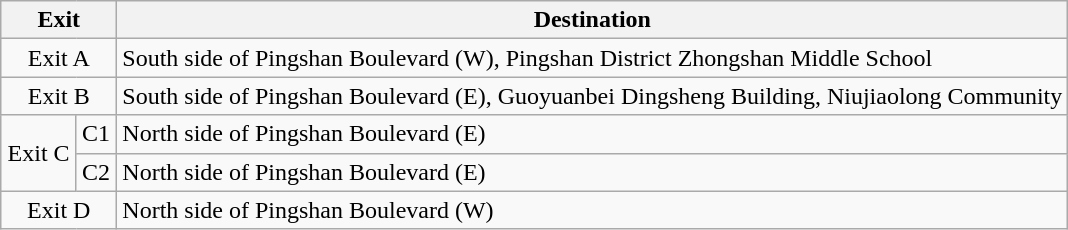<table class="wikitable">
<tr>
<th style="width:70px" colspan="2">Exit</th>
<th>Destination</th>
</tr>
<tr>
<td align="center" colspan="2">Exit A</td>
<td>South side of Pingshan Boulevard (W), Pingshan District Zhongshan Middle School</td>
</tr>
<tr>
<td align="center" colspan="2">Exit B</td>
<td>South side of Pingshan Boulevard (E), Guoyuanbei Dingsheng Building, Niujiaolong Community</td>
</tr>
<tr>
<td align="center" rowspan="2">Exit C</td>
<td>C1</td>
<td>North side of Pingshan Boulevard (E)</td>
</tr>
<tr>
<td>C2</td>
<td>North side of Pingshan Boulevard (E)</td>
</tr>
<tr>
<td align="center" colspan="2">Exit D</td>
<td>North side of Pingshan Boulevard (W)</td>
</tr>
</table>
